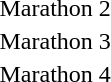<table>
<tr>
<td>Marathon 2<br></td>
<td></td>
<td></td>
<td></td>
</tr>
<tr>
<td>Marathon 3<br></td>
<td></td>
<td></td>
<td></td>
</tr>
<tr>
<td>Marathon 4<br></td>
<td></td>
<td></td>
<td></td>
</tr>
<tr>
</tr>
</table>
